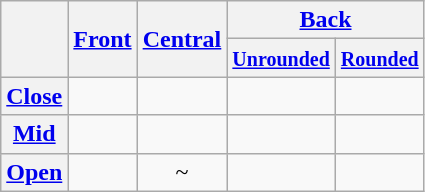<table class="wikitable">
<tr style="text-align:center;">
<th rowspan=2></th>
<th colspan=1 rowspan=2><a href='#'>Front</a></th>
<th colspan=1 rowspan=2><a href='#'>Central</a></th>
<th colspan=2 rowspan=1><a href='#'>Back</a></th>
</tr>
<tr style="text-align:center;">
<th><small><a href='#'>Unrounded</a></small></th>
<th><small><a href='#'>Rounded</a></small></th>
</tr>
<tr style="text-align:center;">
<th><a href='#'>Close</a></th>
<td></td>
<td></td>
<td></td>
<td></td>
</tr>
<tr style="text-align:center;">
<th><a href='#'>Mid</a></th>
<td></td>
<td></td>
<td></td>
<td></td>
</tr>
<tr style="text-align:center;">
<th><a href='#'>Open</a></th>
<td></td>
<td> ~ </td>
<td></td>
<td></td>
</tr>
</table>
